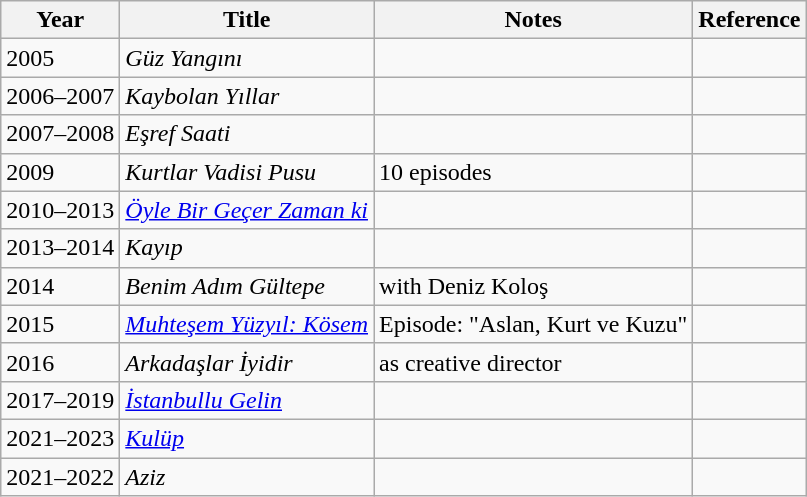<table class="wikitable">
<tr>
<th>Year</th>
<th>Title</th>
<th>Notes</th>
<th>Reference</th>
</tr>
<tr>
<td>2005</td>
<td><em>Güz Yangını</em></td>
<td></td>
<td></td>
</tr>
<tr>
<td>2006–2007</td>
<td><em>Kaybolan Yıllar</em></td>
<td></td>
<td></td>
</tr>
<tr>
<td>2007–2008</td>
<td><em>Eşref Saati</em></td>
<td></td>
<td></td>
</tr>
<tr>
<td>2009</td>
<td><em>Kurtlar Vadisi Pusu</em></td>
<td>10 episodes</td>
<td></td>
</tr>
<tr>
<td>2010–2013</td>
<td><em><a href='#'>Öyle Bir Geçer Zaman ki</a></em></td>
<td></td>
<td></td>
</tr>
<tr>
<td>2013–2014</td>
<td><em>Kayıp</em></td>
<td></td>
<td></td>
</tr>
<tr>
<td>2014</td>
<td><em>Benim Adım Gültepe</em></td>
<td>with Deniz Koloş</td>
<td></td>
</tr>
<tr>
<td>2015</td>
<td><em><a href='#'>Muhteşem Yüzyıl: Kösem</a></em></td>
<td>Episode: "Aslan, Kurt ve Kuzu"</td>
<td></td>
</tr>
<tr>
<td>2016</td>
<td><em>Arkadaşlar İyidir</em></td>
<td>as creative director</td>
<td></td>
</tr>
<tr>
<td>2017–2019</td>
<td><em><a href='#'>İstanbullu Gelin</a></em></td>
<td></td>
<td></td>
</tr>
<tr>
<td>2021–2023</td>
<td><em><a href='#'>Kulüp</a></em></td>
<td></td>
<td></td>
</tr>
<tr>
<td>2021–2022</td>
<td><em>Aziz</em></td>
<td></td>
<td></td>
</tr>
</table>
